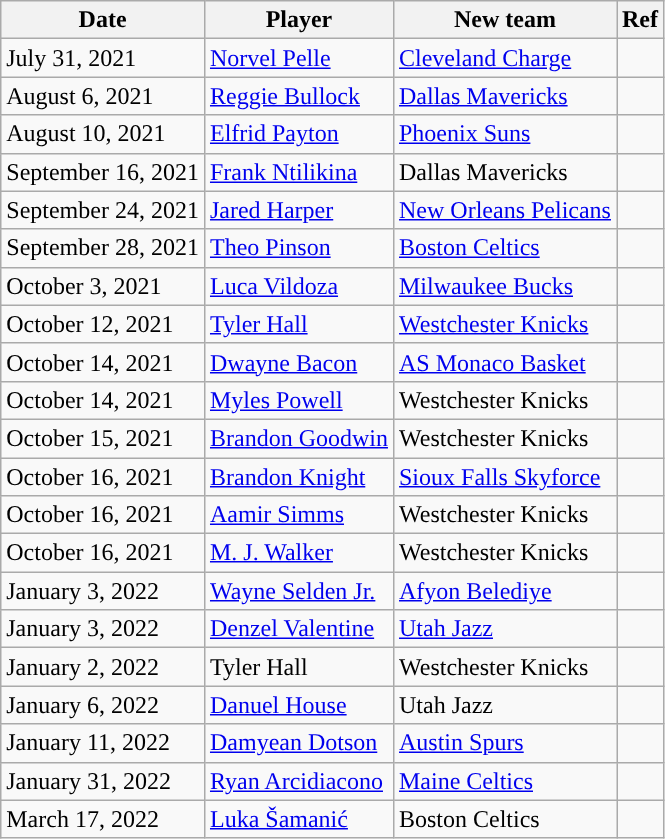<table class="wikitable" style="text-align:left;">
<tr>
<th>Date</th>
<th>Player</th>
<th>New team</th>
<th>Ref</th>
</tr>
<tr>
<td>July 31, 2021</td>
<td><a href='#'>Norvel Pelle</a></td>
<td><a href='#'>Cleveland Charge</a></td>
<td></td>
</tr>
<tr>
<td>August 6, 2021</td>
<td><a href='#'>Reggie Bullock</a></td>
<td><a href='#'>Dallas Mavericks</a></td>
<td></td>
</tr>
<tr>
<td>August 10, 2021</td>
<td><a href='#'>Elfrid Payton</a></td>
<td><a href='#'>Phoenix Suns</a></td>
<td></td>
</tr>
<tr>
<td>September 16, 2021</td>
<td><a href='#'>Frank Ntilikina</a></td>
<td>Dallas Mavericks</td>
<td></td>
</tr>
<tr>
<td>September 24, 2021</td>
<td><a href='#'>Jared Harper</a></td>
<td><a href='#'>New Orleans Pelicans</a></td>
<td></td>
</tr>
<tr>
<td>September 28, 2021</td>
<td><a href='#'>Theo Pinson</a></td>
<td><a href='#'>Boston Celtics</a></td>
<td></td>
</tr>
<tr>
<td>October 3, 2021</td>
<td><a href='#'>Luca Vildoza</a></td>
<td><a href='#'>Milwaukee Bucks</a></td>
<td></td>
</tr>
<tr>
<td>October 12, 2021</td>
<td><a href='#'>Tyler Hall</a></td>
<td><a href='#'>Westchester Knicks</a></td>
<td></td>
</tr>
<tr>
<td>October 14, 2021</td>
<td><a href='#'>Dwayne Bacon</a></td>
<td><a href='#'>AS Monaco Basket</a></td>
<td></td>
</tr>
<tr>
<td>October 14, 2021</td>
<td><a href='#'>Myles Powell</a></td>
<td>Westchester Knicks</td>
<td></td>
</tr>
<tr>
<td>October 15, 2021</td>
<td><a href='#'>Brandon Goodwin</a></td>
<td>Westchester Knicks</td>
<td></td>
</tr>
<tr>
<td>October 16, 2021</td>
<td><a href='#'>Brandon Knight</a></td>
<td><a href='#'>Sioux Falls Skyforce</a></td>
<td></td>
</tr>
<tr>
<td>October 16, 2021</td>
<td><a href='#'>Aamir Simms</a></td>
<td>Westchester Knicks</td>
<td></td>
</tr>
<tr>
<td>October 16, 2021</td>
<td><a href='#'>M. J. Walker</a></td>
<td>Westchester Knicks</td>
<td></td>
</tr>
<tr>
<td>January 3, 2022</td>
<td><a href='#'>Wayne Selden Jr.</a></td>
<td><a href='#'>Afyon Belediye</a></td>
<td></td>
</tr>
<tr>
<td>January 3, 2022</td>
<td><a href='#'>Denzel Valentine</a></td>
<td><a href='#'>Utah Jazz</a></td>
<td></td>
</tr>
<tr>
<td>January 2, 2022</td>
<td>Tyler Hall</td>
<td>Westchester Knicks</td>
<td></td>
</tr>
<tr>
<td>January 6, 2022</td>
<td><a href='#'>Danuel House</a></td>
<td>Utah Jazz</td>
<td></td>
</tr>
<tr>
<td>January 11, 2022</td>
<td><a href='#'>Damyean Dotson</a></td>
<td><a href='#'>Austin Spurs</a></td>
<td></td>
</tr>
<tr>
<td>January 31, 2022</td>
<td><a href='#'>Ryan Arcidiacono</a></td>
<td><a href='#'>Maine Celtics</a></td>
<td></td>
</tr>
<tr>
<td>March 17, 2022</td>
<td><a href='#'>Luka Šamanić</a></td>
<td>Boston Celtics</td>
<td></td>
</tr>
</table>
